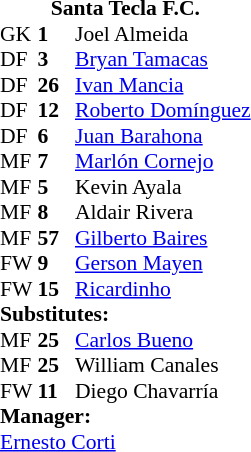<table style="font-size: 90%" cellspacing="0" cellpadding="0">
<tr>
<td colspan="5" style="padding-top: 0.6em; text-align:center"><strong>Santa Tecla F.C.</strong></td>
</tr>
<tr>
<th width="25"></th>
<th width="25"></th>
</tr>
<tr>
<td>GK</td>
<td><strong>1</strong></td>
<td> Joel Almeida</td>
</tr>
<tr>
<td>DF</td>
<td><strong>3</strong></td>
<td> <a href='#'>Bryan Tamacas</a></td>
</tr>
<tr>
<td>DF</td>
<td><strong>26</strong></td>
<td> <a href='#'>Ivan Mancia</a></td>
<td></td>
</tr>
<tr>
<td>DF</td>
<td><strong>12</strong></td>
<td> <a href='#'>Roberto Domínguez</a></td>
<td></td>
</tr>
<tr>
<td>DF</td>
<td><strong>6</strong></td>
<td> <a href='#'>Juan Barahona</a></td>
<td></td>
</tr>
<tr>
<td>MF</td>
<td><strong>7</strong></td>
<td> <a href='#'>Marlón Cornejo</a></td>
<td> </td>
</tr>
<tr>
<td>MF</td>
<td><strong>5</strong></td>
<td> Kevin Ayala</td>
<td> </td>
</tr>
<tr>
<td>MF</td>
<td><strong>8</strong></td>
<td> Aldair Rivera</td>
</tr>
<tr>
<td>MF</td>
<td><strong>57</strong></td>
<td> <a href='#'>Gilberto Baires</a></td>
<td></td>
</tr>
<tr>
<td>FW</td>
<td><strong>9</strong></td>
<td>  <a href='#'>Gerson Mayen</a></td>
<td></td>
</tr>
<tr>
<td>FW</td>
<td><strong>15</strong></td>
<td> <a href='#'>Ricardinho</a></td>
<td></td>
</tr>
<tr>
<td colspan=5><strong>Substitutes:</strong></td>
</tr>
<tr>
<td>MF</td>
<td><strong>25</strong></td>
<td> <a href='#'>Carlos Bueno</a></td>
<td></td>
<td> </td>
</tr>
<tr>
<td>MF</td>
<td><strong>25</strong></td>
<td> William Canales</td>
<td></td>
<td> </td>
</tr>
<tr>
<td>FW</td>
<td><strong>11</strong></td>
<td> Diego Chavarría</td>
<td></td>
<td></td>
</tr>
<tr>
<td colspan=5><strong>Manager:</strong></td>
</tr>
<tr>
<td colspan=5> <a href='#'>Ernesto Corti</a></td>
</tr>
</table>
